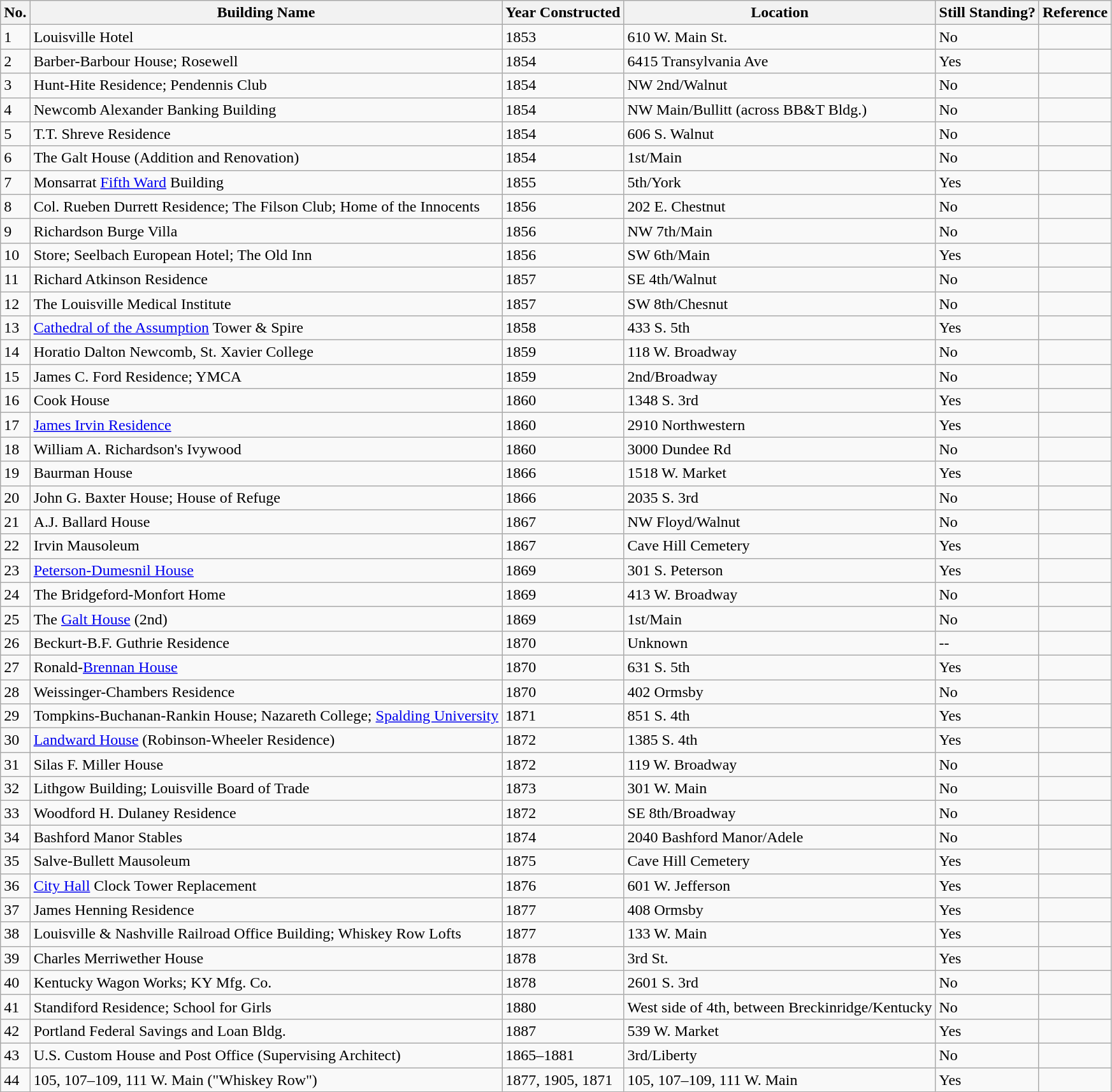<table class="wikitable">
<tr>
<th>No.</th>
<th>Building Name</th>
<th>Year Constructed</th>
<th>Location</th>
<th>Still Standing?</th>
<th>Reference</th>
</tr>
<tr>
<td>1</td>
<td>Louisville Hotel</td>
<td>1853</td>
<td>610 W. Main St.</td>
<td>No</td>
<td></td>
</tr>
<tr>
<td>2</td>
<td>Barber-Barbour House; Rosewell</td>
<td>1854</td>
<td>6415 Transylvania Ave</td>
<td>Yes</td>
<td></td>
</tr>
<tr>
<td>3</td>
<td>Hunt-Hite Residence; Pendennis Club</td>
<td>1854</td>
<td>NW 2nd/Walnut</td>
<td>No</td>
<td></td>
</tr>
<tr>
<td>4</td>
<td>Newcomb Alexander Banking Building</td>
<td>1854</td>
<td>NW Main/Bullitt (across BB&T Bldg.)</td>
<td>No</td>
<td></td>
</tr>
<tr>
<td>5</td>
<td>T.T. Shreve Residence</td>
<td>1854</td>
<td>606 S. Walnut</td>
<td>No</td>
<td></td>
</tr>
<tr>
<td>6</td>
<td>The Galt House (Addition and Renovation)</td>
<td>1854</td>
<td>1st/Main</td>
<td>No</td>
<td></td>
</tr>
<tr>
<td>7</td>
<td>Monsarrat <a href='#'>Fifth Ward</a> Building</td>
<td>1855</td>
<td>5th/York</td>
<td>Yes</td>
<td></td>
</tr>
<tr>
<td>8</td>
<td>Col. Rueben Durrett Residence; The Filson Club; Home of the Innocents</td>
<td>1856</td>
<td>202 E. Chestnut</td>
<td>No</td>
<td></td>
</tr>
<tr>
<td>9</td>
<td>Richardson Burge Villa</td>
<td>1856</td>
<td>NW 7th/Main</td>
<td>No</td>
<td></td>
</tr>
<tr>
<td>10</td>
<td>Store; Seelbach European Hotel; The Old Inn</td>
<td>1856</td>
<td>SW 6th/Main</td>
<td>Yes</td>
<td></td>
</tr>
<tr>
<td>11</td>
<td>Richard Atkinson Residence</td>
<td>1857</td>
<td>SE 4th/Walnut</td>
<td>No</td>
<td></td>
</tr>
<tr>
<td>12</td>
<td>The Louisville Medical Institute</td>
<td>1857</td>
<td>SW 8th/Chesnut</td>
<td>No</td>
<td></td>
</tr>
<tr>
<td>13</td>
<td><a href='#'>Cathedral of the Assumption</a> Tower & Spire</td>
<td>1858</td>
<td>433 S. 5th</td>
<td>Yes</td>
<td></td>
</tr>
<tr>
<td>14</td>
<td>Horatio Dalton Newcomb, St. Xavier College</td>
<td>1859</td>
<td>118 W. Broadway</td>
<td>No</td>
<td></td>
</tr>
<tr>
<td>15</td>
<td>James C. Ford Residence; YMCA</td>
<td>1859</td>
<td>2nd/Broadway</td>
<td>No</td>
<td></td>
</tr>
<tr>
<td>16</td>
<td>Cook House</td>
<td>1860</td>
<td>1348 S. 3rd</td>
<td>Yes</td>
<td></td>
</tr>
<tr>
<td>17</td>
<td><a href='#'>James Irvin Residence</a></td>
<td>1860</td>
<td>2910 Northwestern</td>
<td>Yes</td>
<td></td>
</tr>
<tr>
<td>18</td>
<td>William A. Richardson's Ivywood</td>
<td>1860</td>
<td>3000 Dundee Rd</td>
<td>No</td>
<td></td>
</tr>
<tr>
<td>19</td>
<td>Baurman House</td>
<td>1866</td>
<td>1518 W. Market</td>
<td>Yes</td>
<td></td>
</tr>
<tr>
<td>20</td>
<td>John G. Baxter House; House of Refuge</td>
<td>1866</td>
<td>2035 S. 3rd</td>
<td>No</td>
<td></td>
</tr>
<tr>
<td>21</td>
<td>A.J. Ballard House</td>
<td>1867</td>
<td>NW Floyd/Walnut</td>
<td>No</td>
<td></td>
</tr>
<tr>
<td>22</td>
<td>Irvin Mausoleum</td>
<td>1867</td>
<td>Cave Hill Cemetery</td>
<td>Yes</td>
<td></td>
</tr>
<tr>
<td>23</td>
<td><a href='#'>Peterson-Dumesnil House</a></td>
<td>1869</td>
<td>301 S. Peterson</td>
<td>Yes</td>
<td></td>
</tr>
<tr>
<td>24</td>
<td>The Bridgeford-Monfort Home</td>
<td>1869</td>
<td>413 W. Broadway</td>
<td>No</td>
<td></td>
</tr>
<tr>
<td>25</td>
<td>The <a href='#'>Galt House</a> (2nd)</td>
<td>1869</td>
<td>1st/Main</td>
<td>No</td>
<td></td>
</tr>
<tr>
<td>26</td>
<td>Beckurt-B.F. Guthrie Residence</td>
<td>1870</td>
<td>Unknown</td>
<td>--</td>
<td></td>
</tr>
<tr>
<td>27</td>
<td>Ronald-<a href='#'>Brennan House</a></td>
<td>1870</td>
<td>631 S. 5th</td>
<td>Yes</td>
<td></td>
</tr>
<tr>
<td>28</td>
<td>Weissinger-Chambers Residence</td>
<td>1870</td>
<td>402 Ormsby</td>
<td>No</td>
<td></td>
</tr>
<tr>
<td>29</td>
<td>Tompkins-Buchanan-Rankin House; Nazareth College; <a href='#'>Spalding University</a></td>
<td>1871</td>
<td>851 S. 4th</td>
<td>Yes</td>
<td></td>
</tr>
<tr>
<td>30</td>
<td><a href='#'>Landward House</a> (Robinson-Wheeler Residence)</td>
<td>1872</td>
<td>1385 S. 4th</td>
<td>Yes</td>
<td></td>
</tr>
<tr>
<td>31</td>
<td>Silas F. Miller House</td>
<td>1872</td>
<td>119 W. Broadway</td>
<td>No</td>
<td></td>
</tr>
<tr>
<td>32</td>
<td>Lithgow Building; Louisville Board of Trade </td>
<td>1873</td>
<td>301 W. Main</td>
<td>No</td>
<td></td>
</tr>
<tr>
<td>33</td>
<td>Woodford H. Dulaney Residence</td>
<td>1872</td>
<td>SE 8th/Broadway</td>
<td>No</td>
<td></td>
</tr>
<tr>
<td>34</td>
<td>Bashford Manor Stables</td>
<td>1874</td>
<td>2040 Bashford Manor/Adele</td>
<td>No</td>
<td></td>
</tr>
<tr>
<td>35</td>
<td>Salve-Bullett Mausoleum</td>
<td>1875</td>
<td>Cave Hill Cemetery</td>
<td>Yes</td>
<td></td>
</tr>
<tr>
<td>36</td>
<td><a href='#'>City Hall</a> Clock Tower Replacement</td>
<td>1876</td>
<td>601 W. Jefferson</td>
<td>Yes</td>
<td></td>
</tr>
<tr>
<td>37</td>
<td>James Henning Residence</td>
<td>1877</td>
<td>408 Ormsby</td>
<td>Yes</td>
<td></td>
</tr>
<tr>
<td>38</td>
<td>Louisville & Nashville Railroad Office Building; Whiskey Row Lofts</td>
<td>1877</td>
<td>133 W. Main</td>
<td>Yes</td>
<td></td>
</tr>
<tr>
<td>39</td>
<td>Charles Merriwether House</td>
<td>1878</td>
<td>3rd St.</td>
<td>Yes</td>
<td></td>
</tr>
<tr>
<td>40</td>
<td>Kentucky Wagon Works; KY Mfg. Co.</td>
<td>1878</td>
<td>2601 S. 3rd</td>
<td>No</td>
<td></td>
</tr>
<tr>
<td>41</td>
<td>Standiford Residence; School for Girls</td>
<td>1880</td>
<td>West side of 4th, between Breckinridge/Kentucky</td>
<td>No</td>
<td></td>
</tr>
<tr>
<td>42</td>
<td>Portland Federal Savings and Loan Bldg.</td>
<td>1887</td>
<td>539 W. Market</td>
<td>Yes</td>
<td></td>
</tr>
<tr>
<td>43</td>
<td>U.S. Custom House and Post Office (Supervising Architect)</td>
<td>1865–1881</td>
<td>3rd/Liberty</td>
<td>No</td>
<td></td>
</tr>
<tr>
<td>44</td>
<td>105, 107–109, 111 W. Main ("Whiskey Row")</td>
<td>1877, 1905, 1871</td>
<td>105, 107–109, 111 W. Main</td>
<td>Yes</td>
<td></td>
</tr>
</table>
